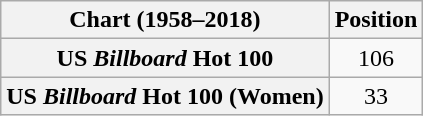<table class="wikitable plainrowheaders">
<tr>
<th scope="col">Chart (1958–2018)</th>
<th scope="col">Position</th>
</tr>
<tr>
<th scope="row">US <em>Billboard</em> Hot 100</th>
<td style="text-align:center;">106</td>
</tr>
<tr>
<th scope="row">US <em>Billboard</em> Hot 100 (Women)</th>
<td style="text-align:center;">33</td>
</tr>
</table>
